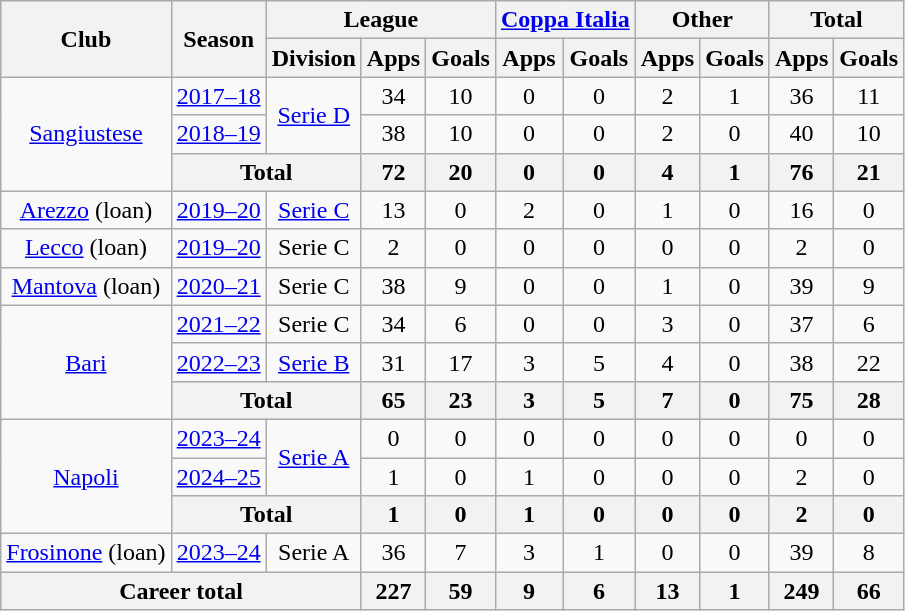<table class="wikitable" style="text-align:center">
<tr>
<th rowspan="2">Club</th>
<th rowspan="2">Season</th>
<th colspan="3">League</th>
<th colspan="2"><a href='#'>Coppa Italia</a></th>
<th colspan="2">Other</th>
<th colspan="2">Total</th>
</tr>
<tr>
<th>Division</th>
<th>Apps</th>
<th>Goals</th>
<th>Apps</th>
<th>Goals</th>
<th>Apps</th>
<th>Goals</th>
<th>Apps</th>
<th>Goals</th>
</tr>
<tr>
<td rowspan="3"><a href='#'>Sangiustese</a></td>
<td><a href='#'>2017–18</a></td>
<td rowspan="2"><a href='#'>Serie D</a></td>
<td>34</td>
<td>10</td>
<td>0</td>
<td>0</td>
<td>2</td>
<td>1</td>
<td>36</td>
<td>11</td>
</tr>
<tr>
<td><a href='#'>2018–19</a></td>
<td>38</td>
<td>10</td>
<td>0</td>
<td>0</td>
<td>2</td>
<td>0</td>
<td>40</td>
<td>10</td>
</tr>
<tr>
<th colspan="2">Total</th>
<th>72</th>
<th>20</th>
<th>0</th>
<th>0</th>
<th>4</th>
<th>1</th>
<th>76</th>
<th>21</th>
</tr>
<tr>
<td><a href='#'>Arezzo</a> (loan)</td>
<td><a href='#'>2019–20</a></td>
<td><a href='#'>Serie C</a></td>
<td>13</td>
<td>0</td>
<td>2</td>
<td>0</td>
<td>1</td>
<td>0</td>
<td>16</td>
<td>0</td>
</tr>
<tr>
<td><a href='#'>Lecco</a> (loan)</td>
<td><a href='#'>2019–20</a></td>
<td>Serie C</td>
<td>2</td>
<td>0</td>
<td>0</td>
<td>0</td>
<td>0</td>
<td>0</td>
<td>2</td>
<td>0</td>
</tr>
<tr>
<td><a href='#'>Mantova</a> (loan)</td>
<td><a href='#'>2020–21</a></td>
<td>Serie C</td>
<td>38</td>
<td>9</td>
<td>0</td>
<td>0</td>
<td>1</td>
<td>0</td>
<td>39</td>
<td>9</td>
</tr>
<tr>
<td rowspan="3"><a href='#'>Bari</a></td>
<td><a href='#'>2021–22</a></td>
<td>Serie C</td>
<td>34</td>
<td>6</td>
<td>0</td>
<td>0</td>
<td>3</td>
<td>0</td>
<td>37</td>
<td>6</td>
</tr>
<tr>
<td><a href='#'>2022–23</a></td>
<td><a href='#'>Serie B</a></td>
<td>31</td>
<td>17</td>
<td>3</td>
<td>5</td>
<td>4</td>
<td>0</td>
<td>38</td>
<td>22</td>
</tr>
<tr>
<th colspan="2">Total</th>
<th>65</th>
<th>23</th>
<th>3</th>
<th>5</th>
<th>7</th>
<th>0</th>
<th>75</th>
<th>28</th>
</tr>
<tr>
<td rowspan="3"><a href='#'>Napoli</a></td>
<td><a href='#'>2023–24</a></td>
<td rowspan="2"><a href='#'>Serie A</a></td>
<td>0</td>
<td>0</td>
<td>0</td>
<td>0</td>
<td>0</td>
<td>0</td>
<td>0</td>
<td>0</td>
</tr>
<tr>
<td><a href='#'>2024–25</a></td>
<td>1</td>
<td>0</td>
<td>1</td>
<td>0</td>
<td>0</td>
<td>0</td>
<td>2</td>
<td>0</td>
</tr>
<tr>
<th colspan="2">Total</th>
<th>1</th>
<th>0</th>
<th>1</th>
<th>0</th>
<th>0</th>
<th>0</th>
<th>2</th>
<th>0</th>
</tr>
<tr>
<td><a href='#'>Frosinone</a> (loan)</td>
<td><a href='#'>2023–24</a></td>
<td>Serie A</td>
<td>36</td>
<td>7</td>
<td>3</td>
<td>1</td>
<td>0</td>
<td>0</td>
<td>39</td>
<td>8</td>
</tr>
<tr>
<th colspan="3">Career total</th>
<th>227</th>
<th>59</th>
<th>9</th>
<th>6</th>
<th>13</th>
<th>1</th>
<th>249</th>
<th>66</th>
</tr>
</table>
